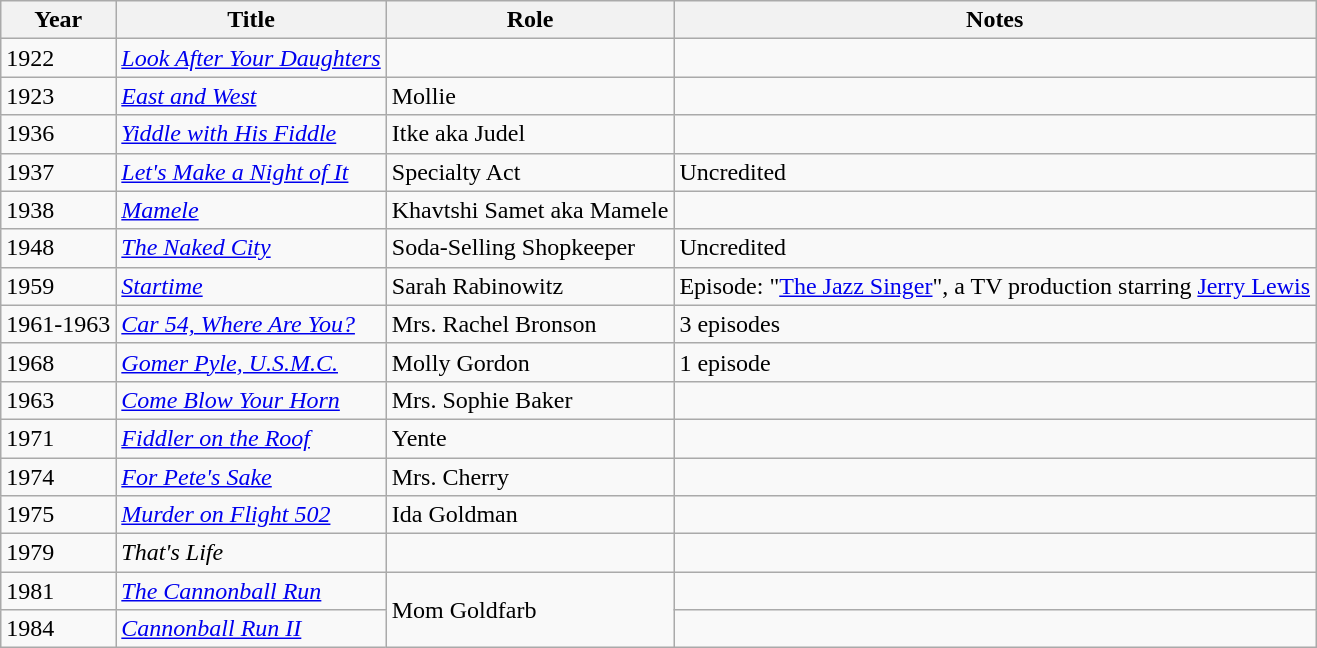<table class="wikitable">
<tr>
<th>Year</th>
<th>Title</th>
<th>Role</th>
<th>Notes</th>
</tr>
<tr>
<td>1922</td>
<td><em><a href='#'>Look After Your Daughters</a></em></td>
<td></td>
<td></td>
</tr>
<tr>
<td>1923</td>
<td><em><a href='#'>East and West</a></em></td>
<td>Mollie</td>
<td></td>
</tr>
<tr>
<td>1936</td>
<td><em><a href='#'>Yiddle with His Fiddle</a></em></td>
<td>Itke aka Judel</td>
<td></td>
</tr>
<tr>
<td>1937</td>
<td><em><a href='#'>Let's Make a Night of It</a></em></td>
<td>Specialty Act</td>
<td>Uncredited</td>
</tr>
<tr>
<td>1938</td>
<td><em><a href='#'>Mamele</a></em></td>
<td>Khavtshi Samet aka Mamele</td>
<td></td>
</tr>
<tr>
<td>1948</td>
<td><em><a href='#'>The Naked City</a></em></td>
<td>Soda-Selling Shopkeeper</td>
<td>Uncredited</td>
</tr>
<tr>
<td>1959</td>
<td><em><a href='#'>Startime</a></em></td>
<td>Sarah Rabinowitz</td>
<td>Episode: "<a href='#'>The Jazz Singer</a>", a TV production starring <a href='#'>Jerry Lewis</a></td>
</tr>
<tr>
<td>1961-1963</td>
<td><em><a href='#'>Car 54, Where Are You?</a></em></td>
<td>Mrs. Rachel Bronson</td>
<td>3 episodes</td>
</tr>
<tr>
<td>1968</td>
<td><em><a href='#'>Gomer Pyle, U.S.M.C.</a></em></td>
<td>Molly Gordon</td>
<td>1 episode</td>
</tr>
<tr>
<td>1963</td>
<td><em><a href='#'>Come Blow Your Horn</a></em></td>
<td>Mrs. Sophie Baker</td>
<td></td>
</tr>
<tr>
<td>1971</td>
<td><em><a href='#'>Fiddler on the Roof</a></em></td>
<td>Yente</td>
<td></td>
</tr>
<tr>
<td>1974</td>
<td><em><a href='#'>For Pete's Sake</a></em></td>
<td>Mrs. Cherry</td>
<td></td>
</tr>
<tr>
<td>1975</td>
<td><em><a href='#'>Murder on Flight 502</a></em></td>
<td>Ida Goldman</td>
<td></td>
</tr>
<tr>
<td>1979</td>
<td><em>That's Life</em></td>
<td></td>
<td></td>
</tr>
<tr>
<td>1981</td>
<td><em><a href='#'>The Cannonball Run</a></em></td>
<td rowspan="2">Mom Goldfarb</td>
<td></td>
</tr>
<tr>
<td>1984</td>
<td><em><a href='#'>Cannonball Run II</a></em></td>
<td></td>
</tr>
</table>
